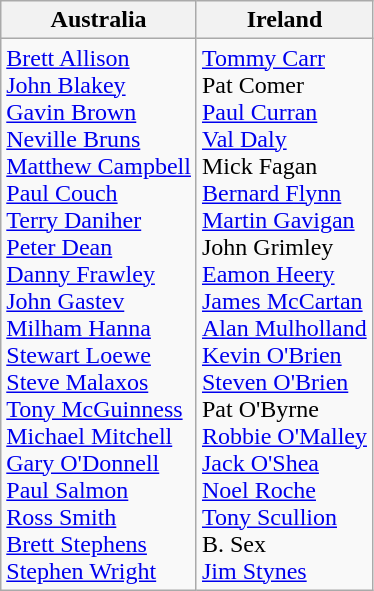<table class="wikitable">
<tr>
<th>Australia</th>
<th>Ireland</th>
</tr>
<tr>
<td><a href='#'>Brett Allison</a><br><a href='#'>John Blakey</a><br><a href='#'>Gavin Brown</a><br><a href='#'>Neville Bruns</a><br><a href='#'>Matthew Campbell</a><br><a href='#'>Paul Couch</a><br><a href='#'>Terry Daniher</a><br><a href='#'>Peter Dean</a><br><a href='#'>Danny Frawley</a><br><a href='#'>John Gastev</a><br><a href='#'>Milham Hanna</a><br><a href='#'>Stewart Loewe</a><br><a href='#'>Steve Malaxos</a><br><a href='#'>Tony McGuinness</a><br><a href='#'>Michael Mitchell</a><br><a href='#'>Gary O'Donnell</a><br><a href='#'>Paul Salmon</a><br><a href='#'>Ross Smith</a><br><a href='#'>Brett Stephens</a><br><a href='#'>Stephen Wright</a></td>
<td><a href='#'>Tommy Carr</a><br>Pat Comer<br><a href='#'>Paul Curran</a><br><a href='#'>Val Daly</a><br>Mick Fagan<br><a href='#'>Bernard Flynn</a><br><a href='#'>Martin Gavigan</a><br>John Grimley<br><a href='#'>Eamon Heery</a><br><a href='#'>James McCartan</a><br><a href='#'>Alan Mulholland</a><br><a href='#'>Kevin O'Brien</a><br><a href='#'>Steven O'Brien</a><br>Pat O'Byrne<br><a href='#'>Robbie O'Malley</a><br><a href='#'>Jack O'Shea</a><br><a href='#'>Noel Roche</a><br><a href='#'>Tony Scullion</a><br>B. Sex<br><a href='#'>Jim Stynes</a></td>
</tr>
</table>
